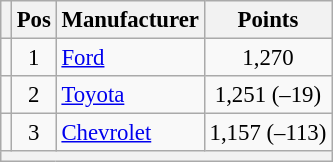<table class="wikitable" style="font-size: 95%">
<tr>
<th></th>
<th>Pos</th>
<th>Manufacturer</th>
<th>Points</th>
</tr>
<tr>
<td align="left"></td>
<td style="text-align:center;">1</td>
<td><a href='#'>Ford</a></td>
<td style="text-align:center;">1,270</td>
</tr>
<tr>
<td align="left"></td>
<td style="text-align:center;">2</td>
<td><a href='#'>Toyota</a></td>
<td style="text-align:center;">1,251 (–19)</td>
</tr>
<tr>
<td align="left"></td>
<td style="text-align:center;">3</td>
<td><a href='#'>Chevrolet</a></td>
<td style="text-align:center;">1,157 (–113)</td>
</tr>
<tr class="sortbottom">
<th colspan="9"></th>
</tr>
</table>
